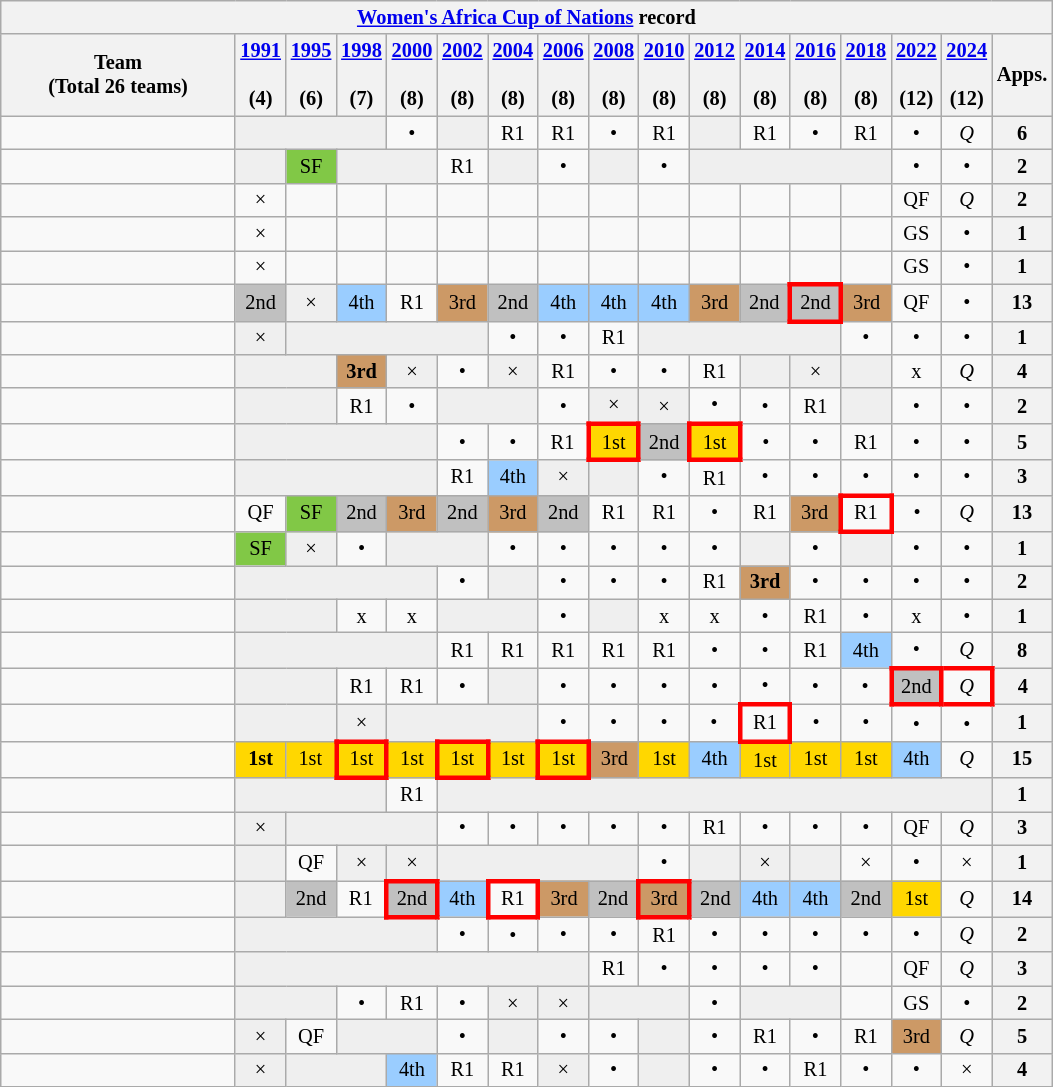<table class="wikitable" style="text-align:center; font-size:85%">
<tr>
<th colspan=18><a href='#'>Women's Africa Cup of Nations</a> record</th>
</tr>
<tr>
<th width=150>Team<br>(Total 26 teams)</th>
<th><a href='#'>1991</a><br><br>(4)</th>
<th><a href='#'>1995</a><br><br>(6)</th>
<th><a href='#'>1998</a><br><br>(7)</th>
<th><a href='#'>2000</a><br><br>(8)</th>
<th><a href='#'>2002</a><br><br>(8)</th>
<th><a href='#'>2004</a><br><br>(8)</th>
<th><a href='#'>2006</a><br><br>(8)</th>
<th><a href='#'>2008</a><br><br>(8)</th>
<th><a href='#'>2010</a><br><br>(8)</th>
<th><a href='#'>2012</a><br><br>(8)</th>
<th><a href='#'>2014</a><br><br>(8)</th>
<th><a href='#'>2016</a><br><br>(8)</th>
<th><a href='#'>2018</a><br><br>(8)</th>
<th><a href='#'>2022</a><br><br>(12)</th>
<th><a href='#'>2024</a><br><br>(12)</th>
<th>Apps.</th>
</tr>
<tr>
<td align=left></td>
<td colspan=3 bgcolor="#efefef"></td>
<td>•</td>
<td bgcolor="#efefef"></td>
<td>R1</td>
<td>R1</td>
<td>•</td>
<td>R1</td>
<td bgcolor="#efefef"></td>
<td>R1</td>
<td>•</td>
<td>R1</td>
<td>•</td>
<td><em>Q</em></td>
<th>6</th>
</tr>
<tr>
<td align=left></td>
<td bgcolor="#efefef"></td>
<td style="background:#81c846">SF</td>
<td colspan=2 bgcolor="#efefef"></td>
<td>R1</td>
<td bgcolor="#efefef"></td>
<td>•</td>
<td bgcolor="#efefef"></td>
<td>•</td>
<td colspan=4 bgcolor="#efefef"></td>
<td>•</td>
<td>•</td>
<th>2</th>
</tr>
<tr>
<td align=left></td>
<td>×</td>
<td></td>
<td></td>
<td></td>
<td></td>
<td></td>
<td></td>
<td></td>
<td></td>
<td></td>
<td></td>
<td></td>
<td></td>
<td>QF</td>
<td><em>Q</em></td>
<th>2</th>
</tr>
<tr>
<td align=left></td>
<td>×</td>
<td></td>
<td></td>
<td></td>
<td></td>
<td></td>
<td></td>
<td></td>
<td></td>
<td></td>
<td></td>
<td></td>
<td></td>
<td>GS</td>
<td>•</td>
<th>1</th>
</tr>
<tr>
<td align=left></td>
<td>×</td>
<td></td>
<td></td>
<td></td>
<td></td>
<td></td>
<td></td>
<td></td>
<td></td>
<td></td>
<td></td>
<td></td>
<td></td>
<td>GS</td>
<td>•</td>
<th>1</th>
</tr>
<tr>
<td align=left></td>
<td bgcolor=Silver>2nd</td>
<td bgcolor="#efefef">×</td>
<td bgcolor=#9acdff>4th</td>
<td>R1</td>
<td bgcolor=#cc9966>3rd</td>
<td bgcolor=Silver>2nd</td>
<td bgcolor=#9acdff>4th</td>
<td bgcolor=#9acdff>4th</td>
<td bgcolor=#9acdff>4th</td>
<td bgcolor=#cc9966>3rd</td>
<td bgcolor=Silver>2nd</td>
<td style="border: 3px solid red" bgcolor=Silver>2nd</td>
<td bgcolor=#cc9966>3rd</td>
<td>QF</td>
<td>•</td>
<th>13</th>
</tr>
<tr>
<td align=left></td>
<td bgcolor="#efefef">×</td>
<td colspan=4 bgcolor="#efefef"></td>
<td>•</td>
<td>•</td>
<td>R1</td>
<td colspan=4 bgcolor="#efefef"></td>
<td>•</td>
<td>•</td>
<td>•</td>
<th>1</th>
</tr>
<tr>
<td align=left></td>
<td colspan=2 bgcolor="#efefef"></td>
<td bgcolor=#cc9966><strong>3rd</strong></td>
<td bgcolor="#efefef">×</td>
<td>•</td>
<td bgcolor="#efefef">×</td>
<td>R1</td>
<td>•</td>
<td>•</td>
<td>R1</td>
<td bgcolor="#efefef"></td>
<td bgcolor="#efefef">×</td>
<td bgcolor="#efefef"></td>
<td>x</td>
<td><em>Q</em></td>
<th>4</th>
</tr>
<tr>
<td align=left></td>
<td colspan=2 bgcolor="#efefef"></td>
<td>R1</td>
<td>•</td>
<td colspan=2 bgcolor="#efefef"></td>
<td>•</td>
<td bgcolor="#efefef">×</td>
<td bgcolor="#efefef">×</td>
<td>•</td>
<td>•</td>
<td>R1</td>
<td bgcolor="#efefef"></td>
<td>•</td>
<td>•</td>
<th>2</th>
</tr>
<tr>
<td align=left></td>
<td colspan=4 bgcolor="#efefef"></td>
<td>•</td>
<td>•</td>
<td>R1</td>
<td style="border: 3px solid red" bgcolor=Gold>1st</td>
<td bgcolor=Silver>2nd</td>
<td style="border: 3px solid red" bgcolor=Gold>1st</td>
<td>•</td>
<td>•</td>
<td>R1</td>
<td>•</td>
<td>•</td>
<th>5</th>
</tr>
<tr>
<td align=left></td>
<td colspan=4 bgcolor="#efefef"></td>
<td>R1</td>
<td bgcolor=#9acdff>4th</td>
<td bgcolor="#efefef">×</td>
<td bgcolor="#efefef"></td>
<td>•</td>
<td>R1</td>
<td>•</td>
<td>•</td>
<td>•</td>
<td>•</td>
<td>•</td>
<th>3</th>
</tr>
<tr>
<td align=left></td>
<td>QF</td>
<td style="background:#81c846">SF</td>
<td bgcolor=Silver>2nd</td>
<td bgcolor=#cc9966>3rd</td>
<td bgcolor=Silver>2nd</td>
<td bgcolor=#cc9966>3rd</td>
<td bgcolor=Silver>2nd</td>
<td>R1</td>
<td>R1</td>
<td>•</td>
<td>R1</td>
<td bgcolor=#cc9966>3rd</td>
<td style="border: 3px solid red">R1</td>
<td>•</td>
<td><em>Q</em></td>
<th>13</th>
</tr>
<tr>
<td align=left></td>
<td style="background:#81c846">SF</td>
<td bgcolor="#efefef">×</td>
<td>•</td>
<td colspan=2 bgcolor="#efefef"></td>
<td>•</td>
<td>•</td>
<td>•</td>
<td>•</td>
<td>•</td>
<td bgcolor="#efefef"></td>
<td>•</td>
<td bgcolor="#efefef"></td>
<td>•</td>
<td>•</td>
<th>1</th>
</tr>
<tr>
<td align=left></td>
<td colspan=4 bgcolor="#efefef"></td>
<td>•</td>
<td bgcolor="#efefef"></td>
<td>•</td>
<td>•</td>
<td>•</td>
<td>R1</td>
<td bgcolor=#cc9966><strong>3rd</strong></td>
<td>•</td>
<td>•</td>
<td>•</td>
<td>•</td>
<th>2</th>
</tr>
<tr>
<td align=left></td>
<td colspan=2 bgcolor="#efefef"></td>
<td>x</td>
<td>x</td>
<td colspan=2 bgcolor="#efefef"></td>
<td>•</td>
<td bgcolor="#efefef"></td>
<td>x</td>
<td>x</td>
<td>•</td>
<td>R1</td>
<td>•</td>
<td>x</td>
<td>•</td>
<th>1</th>
</tr>
<tr>
<td align=left></td>
<td colspan=4 bgcolor="#efefef"></td>
<td>R1</td>
<td>R1</td>
<td>R1</td>
<td>R1</td>
<td>R1</td>
<td>•</td>
<td>•</td>
<td>R1</td>
<td bgcolor=#9acdff>4th</td>
<td>•</td>
<td><em>Q</em></td>
<th>8</th>
</tr>
<tr>
<td align=left></td>
<td colspan=2 bgcolor="#efefef"></td>
<td>R1</td>
<td>R1</td>
<td>•</td>
<td bgcolor="#efefef"></td>
<td>•</td>
<td>•</td>
<td>•</td>
<td>•</td>
<td>•</td>
<td>•</td>
<td>•</td>
<td style="border: 3px solid red" bgcolor=Silver>2nd</td>
<td style="border: 3px solid red"><em>Q</em></td>
<th>4</th>
</tr>
<tr>
<td align=left></td>
<td colspan=2 bgcolor="#efefef"></td>
<td bgcolor="#efefef">×</td>
<td colspan=3 bgcolor="#efefef"></td>
<td>•</td>
<td>•</td>
<td>•</td>
<td>•</td>
<td style="border: 3px solid red">R1</td>
<td>•</td>
<td>•</td>
<td>•</td>
<td>•</td>
<th>1</th>
</tr>
<tr>
<td align=left></td>
<td bgcolor=Gold><strong>1st</strong></td>
<td bgcolor=Gold>1st</td>
<td style="border: 3px solid red" bgcolor=Gold>1st</td>
<td bgcolor=Gold>1st</td>
<td style="border: 3px solid red" bgcolor=Gold>1st</td>
<td bgcolor=Gold>1st</td>
<td style="border: 3px solid red" bgcolor=Gold>1st</td>
<td bgcolor=#cc9966>3rd</td>
<td bgcolor=Gold>1st</td>
<td bgcolor=#9acdff>4th</td>
<td bgcolor=Gold>1st</td>
<td bgcolor=Gold>1st</td>
<td bgcolor=Gold>1st</td>
<td bgcolor=#9acdff>4th</td>
<td><em>Q</em></td>
<th>15</th>
</tr>
<tr>
<td align=left></td>
<td colspan=3 bgcolor="#efefef"></td>
<td>R1</td>
<td colspan=11, bgcolor="#efefef"></td>
<th>1</th>
</tr>
<tr>
<td align=left></td>
<td bgcolor="#efefef">×</td>
<td colspan=3 bgcolor="#efefef"></td>
<td>•</td>
<td>•</td>
<td>•</td>
<td>•</td>
<td>•</td>
<td>R1</td>
<td>•</td>
<td>•</td>
<td>•</td>
<td>QF</td>
<td><em>Q</em></td>
<th>3</th>
</tr>
<tr>
<td align=left></td>
<td bgcolor="#efefef"></td>
<td>QF</td>
<td bgcolor="#efefef">×</td>
<td bgcolor="#efefef">×</td>
<td colspan=4 bgcolor="#efefef"></td>
<td>•</td>
<td bgcolor="#efefef"></td>
<td bgcolor="#efefef">×</td>
<td bgcolor="#efefef"></td>
<td>×</td>
<td>•</td>
<td>×</td>
<th>1</th>
</tr>
<tr>
<td align=left></td>
<td bgcolor="#efefef"></td>
<td bgcolor=Silver>2nd</td>
<td>R1</td>
<td style="border: 3px solid red" bgcolor=Silver>2nd</td>
<td bgcolor=#9acdff>4th</td>
<td style="border: 3px solid red">R1</td>
<td bgcolor=#cc9966>3rd</td>
<td bgcolor=Silver>2nd</td>
<td style="border: 3px solid red" bgcolor=#cc9966>3rd</td>
<td bgcolor=Silver>2nd</td>
<td bgcolor=#9acdff>4th</td>
<td bgcolor=#9acdff>4th</td>
<td bgcolor=Silver>2nd</td>
<td bgcolor=Gold>1st</td>
<td><em>Q</em></td>
<th>14</th>
</tr>
<tr>
<td align=left></td>
<td colspan=4 bgcolor="#efefef"></td>
<td>•</td>
<td>•</td>
<td>•</td>
<td>•</td>
<td>R1</td>
<td>•</td>
<td>•</td>
<td>•</td>
<td>•</td>
<td>•</td>
<td><em>Q</em></td>
<th>2</th>
</tr>
<tr>
<td align=left></td>
<td colspan=7 bgcolor="#efefef"></td>
<td>R1</td>
<td>•</td>
<td>•</td>
<td>•</td>
<td>•</td>
<td></td>
<td>QF</td>
<td><em>Q</em></td>
<th>3</th>
</tr>
<tr>
<td align=left></td>
<td colspan=2 bgcolor="#efefef"></td>
<td>•</td>
<td>R1</td>
<td>•</td>
<td bgcolor="#efefef">×</td>
<td bgcolor="#efefef">×</td>
<td colspan=2 bgcolor="#efefef"></td>
<td>•</td>
<td colspan=2 bgcolor="#efefef"></td>
<td></td>
<td>GS</td>
<td>•</td>
<th>2</th>
</tr>
<tr>
<td align=left></td>
<td bgcolor="#efefef">×</td>
<td>QF</td>
<td colspan=2 bgcolor="#efefef"></td>
<td>•</td>
<td bgcolor="#efefef"></td>
<td>•</td>
<td>•</td>
<td bgcolor="#efefef"></td>
<td>•</td>
<td>R1</td>
<td>•</td>
<td>R1</td>
<td bgcolor=#cc9966>3rd</td>
<td><em>Q</em></td>
<th>5</th>
</tr>
<tr>
<td align=left></td>
<td bgcolor="#efefef">×</td>
<td colspan=2 bgcolor="#efefef"></td>
<td bgcolor=#9acdff>4th</td>
<td>R1</td>
<td>R1</td>
<td bgcolor="#efefef">×</td>
<td>•</td>
<td bgcolor="#efefef"></td>
<td>•</td>
<td>•</td>
<td>R1</td>
<td>•</td>
<td>•</td>
<td>×</td>
<th>4</th>
</tr>
</table>
